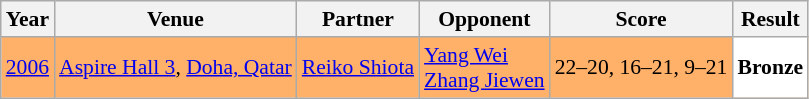<table class="sortable wikitable" style="font-size: 90%;">
<tr>
<th>Year</th>
<th>Venue</th>
<th>Partner</th>
<th>Opponent</th>
<th>Score</th>
<th>Result</th>
</tr>
<tr style="background:#FFB069">
<td align="center"><a href='#'>2006</a></td>
<td align="left"><a href='#'>Aspire Hall 3</a>, <a href='#'>Doha, Qatar</a></td>
<td align="left"> <a href='#'>Reiko Shiota</a></td>
<td align="left"> <a href='#'>Yang Wei</a> <br>  <a href='#'>Zhang Jiewen</a></td>
<td align="left">22–20, 16–21, 9–21</td>
<td style="text-align:left; background:white"> <strong>Bronze</strong></td>
</tr>
</table>
